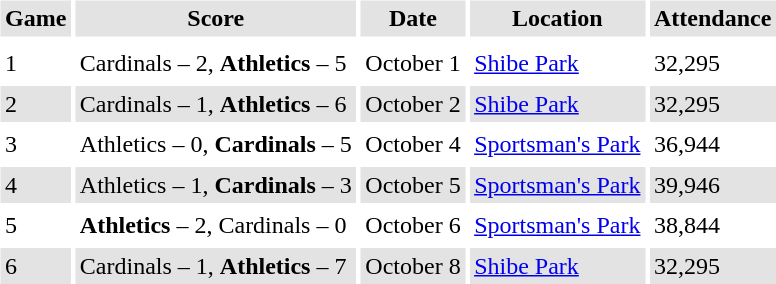<table border="0" cellspacing="3" cellpadding="3">
<tr style="background: #e3e3e3;">
<th>Game</th>
<th>Score</th>
<th>Date</th>
<th>Location</th>
<th>Attendance</th>
</tr>
<tr style="background: #e3e3e3;">
</tr>
<tr>
<td>1</td>
<td>Cardinals – 2, <strong>Athletics</strong> – 5</td>
<td>October 1</td>
<td><a href='#'>Shibe Park</a></td>
<td>32,295</td>
</tr>
<tr style="background: #e3e3e3;">
<td>2</td>
<td>Cardinals – 1, <strong>Athletics</strong> – 6</td>
<td>October 2</td>
<td><a href='#'>Shibe Park</a></td>
<td>32,295</td>
</tr>
<tr>
<td>3</td>
<td>Athletics – 0, <strong>Cardinals</strong> – 5</td>
<td>October 4</td>
<td><a href='#'>Sportsman's Park</a></td>
<td>36,944</td>
</tr>
<tr style="background: #e3e3e3;">
<td>4</td>
<td>Athletics – 1, <strong>Cardinals</strong> – 3</td>
<td>October 5</td>
<td><a href='#'>Sportsman's Park</a></td>
<td>39,946</td>
</tr>
<tr>
<td>5</td>
<td><strong>Athletics</strong> – 2, Cardinals – 0</td>
<td>October 6</td>
<td><a href='#'>Sportsman's Park</a></td>
<td>38,844</td>
</tr>
<tr style="background: #e3e3e3;">
<td>6</td>
<td>Cardinals – 1, <strong>Athletics</strong> – 7</td>
<td>October 8</td>
<td><a href='#'>Shibe Park</a></td>
<td>32,295</td>
</tr>
</table>
